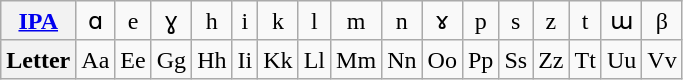<table class="wikitable" style="text-align: center;">
<tr>
<th><a href='#'>IPA</a></th>
<td>ɑ</td>
<td>e</td>
<td>ɣ</td>
<td>h</td>
<td>i</td>
<td>k</td>
<td>l</td>
<td>m</td>
<td>n</td>
<td>ɤ</td>
<td>p</td>
<td>s</td>
<td>z</td>
<td>t</td>
<td>ɯ</td>
<td>β</td>
</tr>
<tr>
<th>Letter</th>
<td>Aa</td>
<td>Ee</td>
<td>Gg</td>
<td>Hh</td>
<td>Ii</td>
<td>Kk</td>
<td>Ll</td>
<td>Mm</td>
<td>Nn</td>
<td>Oo</td>
<td>Pp</td>
<td>Ss</td>
<td>Zz</td>
<td>Tt</td>
<td>Uu</td>
<td>Vv</td>
</tr>
</table>
